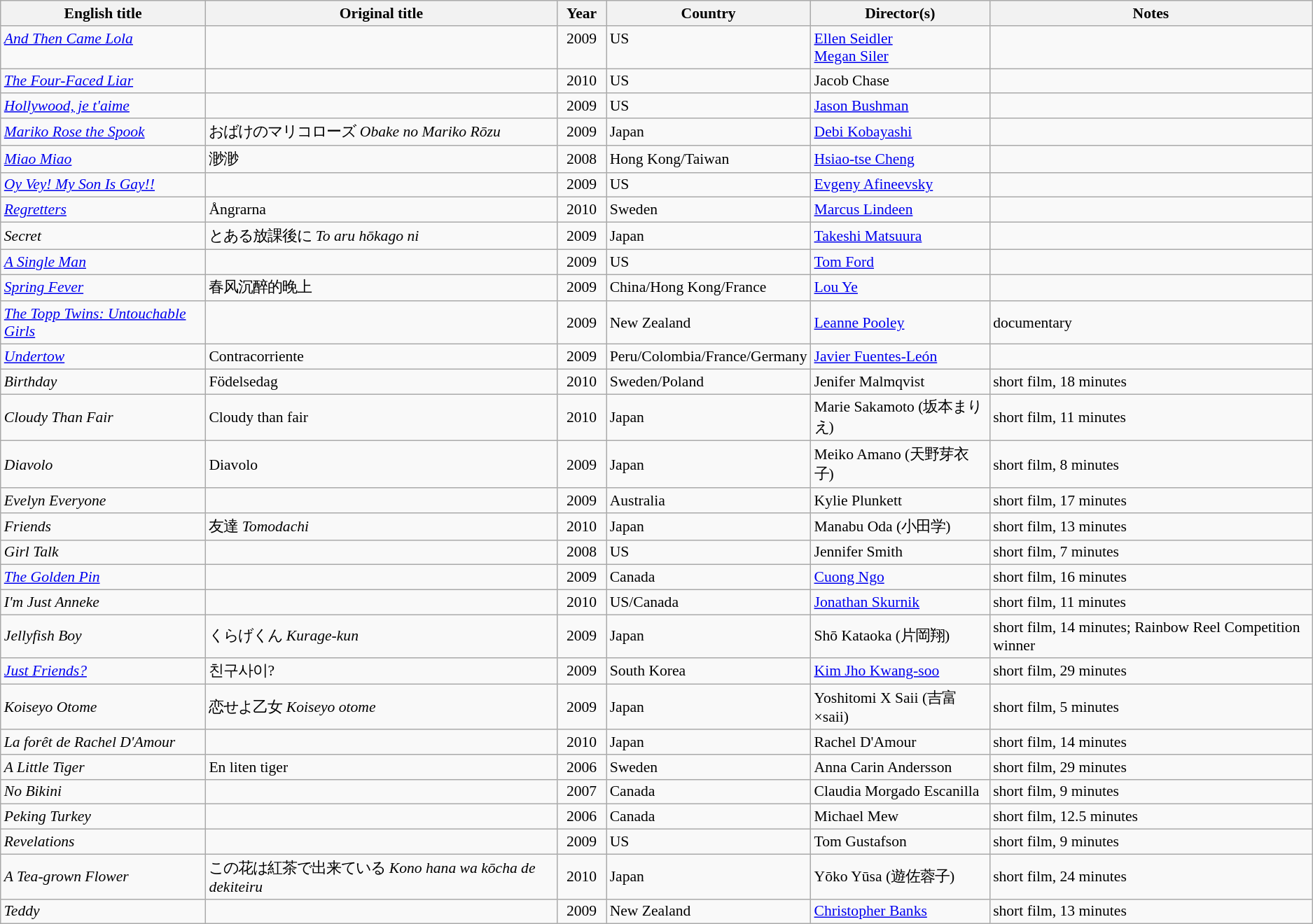<table class="wikitable" style="font-size: 90%;">
<tr>
<th>English title</th>
<th>Original title</th>
<th style="width:40px;">Year</th>
<th>Country</th>
<th>Director(s)</th>
<th>Notes</th>
</tr>
<tr valign="top">
<td><em><a href='#'>And Then Came Lola</a></em></td>
<td></td>
<td style="text-align:center;">2009</td>
<td>US</td>
<td><a href='#'>Ellen Seidler</a> <br> <a href='#'>Megan Siler</a></td>
<td></td>
</tr>
<tr>
<td><em><a href='#'>The Four-Faced Liar</a></em></td>
<td></td>
<td style="text-align:center;">2010</td>
<td>US</td>
<td>Jacob Chase</td>
<td></td>
</tr>
<tr>
<td><em><a href='#'>Hollywood, je t'aime</a></em></td>
<td></td>
<td style="text-align:center;">2009</td>
<td>US</td>
<td><a href='#'>Jason Bushman</a></td>
<td></td>
</tr>
<tr>
<td><em><a href='#'>Mariko Rose the Spook</a></em></td>
<td>おばけのマリコローズ <em>Obake no Mariko Rōzu</em></td>
<td style="text-align:center;">2009</td>
<td>Japan</td>
<td><a href='#'>Debi Kobayashi</a></td>
<td></td>
</tr>
<tr>
<td><em><a href='#'>Miao Miao</a></em></td>
<td>渺渺</td>
<td style="text-align:center;">2008</td>
<td>Hong Kong/Taiwan</td>
<td><a href='#'>Hsiao-tse Cheng</a></td>
<td></td>
</tr>
<tr>
<td><em><a href='#'>Oy Vey! My Son Is Gay!!</a></em></td>
<td></td>
<td style="text-align:center;">2009</td>
<td>US</td>
<td><a href='#'>Evgeny Afineevsky</a></td>
<td></td>
</tr>
<tr>
<td><em><a href='#'>Regretters</a></em></td>
<td>Ångrarna</td>
<td style="text-align:center;">2010</td>
<td>Sweden</td>
<td><a href='#'>Marcus Lindeen</a></td>
<td></td>
</tr>
<tr>
<td><em>Secret</em></td>
<td>とある放課後に <em>To aru hōkago ni</em></td>
<td style="text-align:center;">2009</td>
<td>Japan</td>
<td><a href='#'>Takeshi Matsuura</a></td>
<td></td>
</tr>
<tr>
<td><em><a href='#'>A Single Man</a></em></td>
<td></td>
<td style="text-align:center;">2009</td>
<td>US</td>
<td><a href='#'>Tom Ford</a></td>
<td></td>
</tr>
<tr>
<td><em><a href='#'>Spring Fever</a></em></td>
<td>春风沉醉的晚上</td>
<td style="text-align:center;">2009</td>
<td>China/Hong Kong/France</td>
<td><a href='#'>Lou Ye</a></td>
<td></td>
</tr>
<tr>
<td><em><a href='#'>The Topp Twins: Untouchable Girls</a></em></td>
<td></td>
<td style="text-align:center;">2009</td>
<td>New Zealand</td>
<td><a href='#'>Leanne Pooley</a></td>
<td>documentary</td>
</tr>
<tr>
<td><em><a href='#'>Undertow</a></em></td>
<td>Contracorriente</td>
<td style="text-align:center;">2009</td>
<td>Peru/Colombia/France/Germany</td>
<td><a href='#'>Javier Fuentes-León</a></td>
<td></td>
</tr>
<tr>
<td><em>Birthday</em></td>
<td>Födelsedag</td>
<td style="text-align:center;">2010</td>
<td>Sweden/Poland</td>
<td>Jenifer Malmqvist</td>
<td>short film, 18 minutes</td>
</tr>
<tr>
<td><em>Cloudy Than Fair</em></td>
<td>Cloudy than fair</td>
<td style="text-align:center;">2010</td>
<td>Japan</td>
<td>Marie Sakamoto (坂本まりえ)</td>
<td>short film, 11 minutes</td>
</tr>
<tr>
<td><em>Diavolo</em></td>
<td>Diavolo</td>
<td style="text-align:center;">2009</td>
<td>Japan</td>
<td>Meiko Amano (天野芽衣子)</td>
<td>short film, 8 minutes</td>
</tr>
<tr>
<td><em>Evelyn Everyone</em></td>
<td></td>
<td style="text-align:center;">2009</td>
<td>Australia</td>
<td>Kylie Plunkett</td>
<td>short film, 17 minutes</td>
</tr>
<tr>
<td><em>Friends</em></td>
<td>友達 <em>Tomodachi</em></td>
<td style="text-align:center;">2010</td>
<td>Japan</td>
<td>Manabu Oda (小田学)</td>
<td>short film, 13 minutes</td>
</tr>
<tr>
<td><em>Girl Talk</em></td>
<td></td>
<td style="text-align:center;">2008</td>
<td>US</td>
<td>Jennifer Smith</td>
<td>short film, 7 minutes</td>
</tr>
<tr>
<td><em><a href='#'>The Golden Pin</a></em></td>
<td></td>
<td style="text-align:center;">2009</td>
<td>Canada</td>
<td><a href='#'>Cuong Ngo</a></td>
<td>short film, 16 minutes</td>
</tr>
<tr>
<td><em>I'm Just Anneke</em></td>
<td></td>
<td style="text-align:center;">2010</td>
<td>US/Canada</td>
<td><a href='#'>Jonathan Skurnik</a></td>
<td>short film, 11 minutes</td>
</tr>
<tr>
<td><em>Jellyfish Boy</em></td>
<td>くらげくん <em>Kurage-kun</em></td>
<td style="text-align:center;">2009</td>
<td>Japan</td>
<td>Shō Kataoka (片岡翔)</td>
<td>short film, 14 minutes; Rainbow Reel Competition winner</td>
</tr>
<tr>
<td><em><a href='#'>Just Friends?</a></em></td>
<td>친구사이?</td>
<td style="text-align:center;">2009</td>
<td>South Korea</td>
<td><a href='#'>Kim Jho Kwang-soo</a></td>
<td>short film, 29 minutes</td>
</tr>
<tr>
<td><em>Koiseyo Otome</em></td>
<td>恋せよ乙女 <em>Koiseyo otome</em></td>
<td style="text-align:center;">2009</td>
<td>Japan</td>
<td>Yoshitomi X Saii (吉富×saii)</td>
<td>short film, 5 minutes</td>
</tr>
<tr>
<td><em>La forêt de Rachel D'Amour</em></td>
<td></td>
<td style="text-align:center;">2010</td>
<td>Japan</td>
<td>Rachel D'Amour</td>
<td>short film, 14 minutes</td>
</tr>
<tr>
<td><em>A Little Tiger</em></td>
<td>En liten tiger</td>
<td style="text-align:center;">2006</td>
<td>Sweden</td>
<td>Anna Carin Andersson</td>
<td>short film, 29 minutes</td>
</tr>
<tr>
<td><em>No Bikini</em></td>
<td></td>
<td style="text-align:center;">2007</td>
<td>Canada</td>
<td>Claudia Morgado Escanilla</td>
<td>short film, 9 minutes</td>
</tr>
<tr>
<td><em>Peking Turkey</em></td>
<td></td>
<td style="text-align:center;">2006</td>
<td>Canada</td>
<td>Michael Mew</td>
<td>short film, 12.5 minutes</td>
</tr>
<tr>
<td><em>Revelations</em></td>
<td></td>
<td style="text-align:center;">2009</td>
<td>US</td>
<td>Tom Gustafson</td>
<td>short film, 9 minutes</td>
</tr>
<tr>
<td><em>A Tea-grown Flower</em></td>
<td>この花は紅茶で出来ている <em>Kono hana wa kōcha de dekiteiru</em></td>
<td style="text-align:center;">2010</td>
<td>Japan</td>
<td>Yōko Yūsa (遊佐蓉子)</td>
<td>short film, 24 minutes</td>
</tr>
<tr>
<td><em>Teddy</em></td>
<td></td>
<td style="text-align:center;">2009</td>
<td>New Zealand</td>
<td><a href='#'>Christopher Banks</a></td>
<td>short film, 13 minutes</td>
</tr>
</table>
